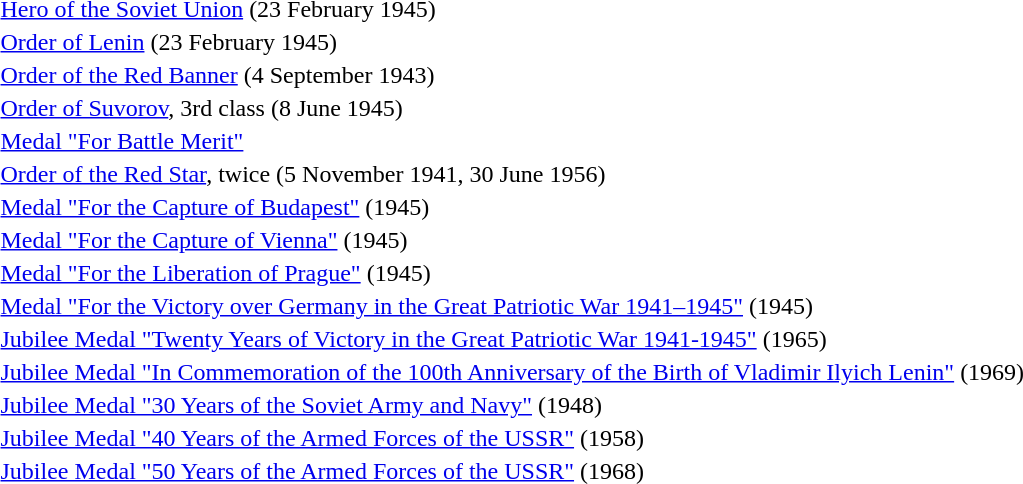<table>
<tr>
<td></td>
<td><a href='#'>Hero of the Soviet Union</a> (23 February 1945)</td>
</tr>
<tr>
<td></td>
<td><a href='#'>Order of Lenin</a> (23 February 1945)</td>
</tr>
<tr>
<td></td>
<td><a href='#'>Order of the Red Banner</a> (4 September 1943)</td>
</tr>
<tr>
<td></td>
<td><a href='#'>Order of Suvorov</a>, 3rd class (8 June 1945)</td>
</tr>
<tr>
<td></td>
<td><a href='#'>Medal "For Battle Merit"</a></td>
</tr>
<tr>
<td></td>
<td><a href='#'>Order of the Red Star</a>, twice (5 November 1941, 30 June 1956)</td>
</tr>
<tr>
<td></td>
<td><a href='#'>Medal "For the Capture of Budapest"</a> (1945)</td>
</tr>
<tr>
<td></td>
<td><a href='#'>Medal "For the Capture of Vienna"</a> (1945)</td>
</tr>
<tr>
<td></td>
<td><a href='#'>Medal "For the Liberation of Prague"</a> (1945)</td>
</tr>
<tr>
<td></td>
<td><a href='#'>Medal "For the Victory over Germany in the Great Patriotic War 1941–1945"</a> (1945)</td>
</tr>
<tr>
<td></td>
<td><a href='#'>Jubilee Medal "Twenty Years of Victory in the Great Patriotic War 1941-1945"</a> (1965)</td>
</tr>
<tr>
<td></td>
<td><a href='#'>Jubilee Medal "In Commemoration of the 100th Anniversary of the Birth of Vladimir Ilyich Lenin"</a> (1969)</td>
</tr>
<tr>
<td></td>
<td><a href='#'>Jubilee Medal "30 Years of the Soviet Army and Navy"</a> (1948)</td>
</tr>
<tr>
<td></td>
<td><a href='#'>Jubilee Medal "40 Years of the Armed Forces of the USSR"</a> (1958)</td>
</tr>
<tr>
<td></td>
<td><a href='#'>Jubilee Medal "50 Years of the Armed Forces of the USSR"</a> (1968)</td>
</tr>
<tr>
</tr>
</table>
